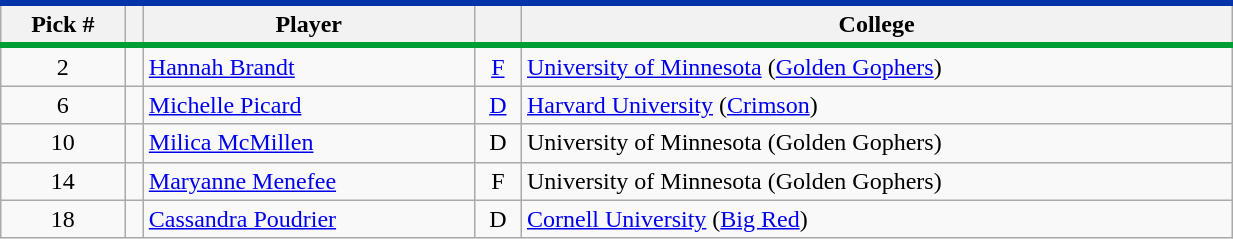<table class="wikitable" width="65%;" style="text-align: center;">
<tr style="border-top:#0034A7 4px solid; border-bottom:#009C34 4px solid;">
<th>Pick #</th>
<th></th>
<th>Player</th>
<th></th>
<th>College</th>
</tr>
<tr>
<td>2</td>
<td></td>
<td align="left"><a href='#'>Hannah Brandt</a></td>
<td><a href='#'>F</a></td>
<td align="left"><a href='#'>University of Minnesota</a> (<a href='#'>Golden Gophers</a>)</td>
</tr>
<tr>
<td>6</td>
<td></td>
<td align="left"><a href='#'>Michelle Picard</a></td>
<td><a href='#'>D</a></td>
<td align="left"><a href='#'>Harvard University</a> (<a href='#'>Crimson</a>)</td>
</tr>
<tr>
<td>10</td>
<td></td>
<td align="left"><a href='#'>Milica McMillen</a></td>
<td>D</td>
<td align="left">University of Minnesota (Golden Gophers)</td>
</tr>
<tr>
<td>14</td>
<td></td>
<td align="left"><a href='#'>Maryanne Menefee</a></td>
<td>F</td>
<td align="left">University of Minnesota (Golden Gophers)</td>
</tr>
<tr>
<td>18</td>
<td></td>
<td align="left"><a href='#'>Cassandra Poudrier</a></td>
<td>D</td>
<td align="left"><a href='#'>Cornell University</a> (<a href='#'>Big Red</a>)</td>
</tr>
</table>
